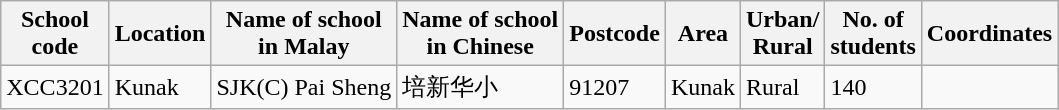<table class="wikitable sortable">
<tr>
<th>School<br>code</th>
<th>Location</th>
<th>Name of school<br>in Malay</th>
<th>Name of school<br>in Chinese</th>
<th>Postcode</th>
<th>Area</th>
<th>Urban/<br>Rural</th>
<th>No. of<br>students</th>
<th>Coordinates</th>
</tr>
<tr>
<td>XCC3201</td>
<td>Kunak</td>
<td>SJK(C) Pai Sheng</td>
<td>培新华小</td>
<td>91207</td>
<td>Kunak</td>
<td>Rural</td>
<td>140</td>
<td></td>
</tr>
</table>
